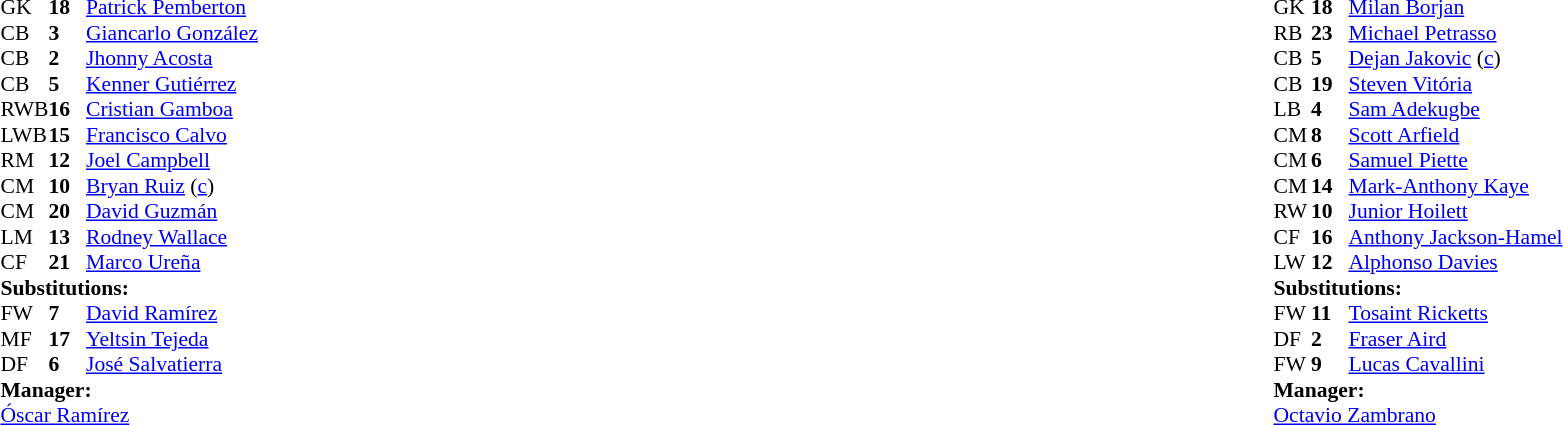<table width="100%">
<tr>
<td valign="top" width="40%"><br><table style="font-size:90%" cellspacing="0" cellpadding="0">
<tr>
<th width=25></th>
<th width=25></th>
</tr>
<tr>
<td>GK</td>
<td><strong>18</strong></td>
<td><a href='#'>Patrick Pemberton</a></td>
</tr>
<tr>
<td>CB</td>
<td><strong>3</strong></td>
<td><a href='#'>Giancarlo González</a></td>
</tr>
<tr>
<td>CB</td>
<td><strong>2</strong></td>
<td><a href='#'>Jhonny Acosta</a></td>
</tr>
<tr>
<td>CB</td>
<td><strong>5</strong></td>
<td><a href='#'>Kenner Gutiérrez</a></td>
<td></td>
</tr>
<tr>
<td>RWB</td>
<td><strong>16</strong></td>
<td><a href='#'>Cristian Gamboa</a></td>
<td></td>
<td></td>
</tr>
<tr>
<td>LWB</td>
<td><strong>15</strong></td>
<td><a href='#'>Francisco Calvo</a></td>
</tr>
<tr>
<td>RM</td>
<td><strong>12</strong></td>
<td><a href='#'>Joel Campbell</a></td>
<td></td>
<td></td>
</tr>
<tr>
<td>CM</td>
<td><strong>10</strong></td>
<td><a href='#'>Bryan Ruiz</a> (<a href='#'>c</a>)</td>
</tr>
<tr>
<td>CM</td>
<td><strong>20</strong></td>
<td><a href='#'>David Guzmán</a></td>
<td></td>
<td></td>
</tr>
<tr>
<td>LM</td>
<td><strong>13</strong></td>
<td><a href='#'>Rodney Wallace</a></td>
</tr>
<tr>
<td>CF</td>
<td><strong>21</strong></td>
<td><a href='#'>Marco Ureña</a></td>
</tr>
<tr>
<td colspan=3><strong>Substitutions:</strong></td>
</tr>
<tr>
<td>FW</td>
<td><strong>7</strong></td>
<td><a href='#'>David Ramírez</a></td>
<td></td>
<td></td>
</tr>
<tr>
<td>MF</td>
<td><strong>17</strong></td>
<td><a href='#'>Yeltsin Tejeda</a></td>
<td></td>
<td></td>
</tr>
<tr>
<td>DF</td>
<td><strong>6</strong></td>
<td><a href='#'>José Salvatierra</a></td>
<td></td>
<td></td>
</tr>
<tr>
<td colspan=3><strong>Manager:</strong></td>
</tr>
<tr>
<td colspan=3><a href='#'>Óscar Ramírez</a></td>
</tr>
</table>
</td>
<td valign="top"></td>
<td valign="top" width="50%"><br><table style="font-size:90%; margin:auto" cellspacing="0" cellpadding="0">
<tr>
<th width=25></th>
<th width=25></th>
</tr>
<tr>
<td>GK</td>
<td><strong>18</strong></td>
<td><a href='#'>Milan Borjan</a></td>
</tr>
<tr>
<td>RB</td>
<td><strong>23</strong></td>
<td><a href='#'>Michael Petrasso</a></td>
</tr>
<tr>
<td>CB</td>
<td><strong>5</strong></td>
<td><a href='#'>Dejan Jakovic</a> (<a href='#'>c</a>)</td>
</tr>
<tr>
<td>CB</td>
<td><strong>19</strong></td>
<td><a href='#'>Steven Vitória</a></td>
</tr>
<tr>
<td>LB</td>
<td><strong>4</strong></td>
<td><a href='#'>Sam Adekugbe</a></td>
</tr>
<tr>
<td>CM</td>
<td><strong>8</strong></td>
<td><a href='#'>Scott Arfield</a></td>
</tr>
<tr>
<td>CM</td>
<td><strong>6</strong></td>
<td><a href='#'>Samuel Piette</a></td>
</tr>
<tr>
<td>CM</td>
<td><strong>14</strong></td>
<td><a href='#'>Mark-Anthony Kaye</a></td>
</tr>
<tr>
<td>RW</td>
<td><strong>10</strong></td>
<td><a href='#'>Junior Hoilett</a></td>
<td></td>
<td></td>
</tr>
<tr>
<td>CF</td>
<td><strong>16</strong></td>
<td><a href='#'>Anthony Jackson-Hamel</a></td>
<td></td>
<td></td>
</tr>
<tr>
<td>LW</td>
<td><strong>12</strong></td>
<td><a href='#'>Alphonso Davies</a></td>
<td></td>
<td></td>
</tr>
<tr>
<td colspan=3><strong>Substitutions:</strong></td>
</tr>
<tr>
<td>FW</td>
<td><strong>11</strong></td>
<td><a href='#'>Tosaint Ricketts</a></td>
<td></td>
<td></td>
</tr>
<tr>
<td>DF</td>
<td><strong>2</strong></td>
<td><a href='#'>Fraser Aird</a></td>
<td></td>
<td></td>
</tr>
<tr>
<td>FW</td>
<td><strong>9</strong></td>
<td><a href='#'>Lucas Cavallini</a></td>
<td></td>
<td></td>
</tr>
<tr>
<td colspan=3><strong>Manager:</strong></td>
</tr>
<tr>
<td colspan=3> <a href='#'>Octavio Zambrano</a></td>
</tr>
</table>
</td>
</tr>
</table>
